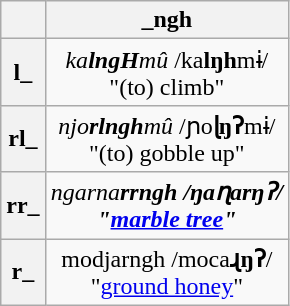<table class="wikitable" style="text-align: center">
<tr>
<th></th>
<th>_ngh</th>
</tr>
<tr>
<th>l_</th>
<td><em>ka<strong>lngH</strong>mû</em> /ka<strong>lŋh</strong>mɨ/<br>"(to) climb"</td>
</tr>
<tr>
<th>rl_</th>
<td><em>njo<strong>rlngh</strong>mû</em> /ɲo<strong>ɭŋʔ</strong>mɨ/<br>"(to) gobble up"</td>
</tr>
<tr>
<th>rr_</th>
<td><em>ngarna<strong>rrngh<strong><em> /ŋaɳa</strong>rŋʔ<strong>/<br>"<a href='#'>marble tree</a>"</td>
</tr>
<tr>
<th>r_</th>
<td></em>modja</strong>rngh</em></strong> /moca<strong>ɻŋʔ</strong>/<br>"<a href='#'>ground honey</a>"</td>
</tr>
</table>
